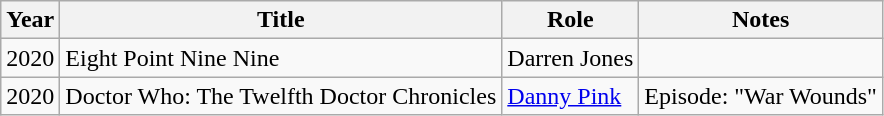<table class="wikitable">
<tr>
<th>Year</th>
<th>Title</th>
<th>Role</th>
<th>Notes</th>
</tr>
<tr>
<td>2020</td>
<td>Eight Point Nine Nine</td>
<td>Darren Jones</td>
<td></td>
</tr>
<tr>
<td>2020</td>
<td>Doctor Who: The Twelfth Doctor Chronicles</td>
<td><a href='#'>Danny Pink</a></td>
<td>Episode: "War Wounds"</td>
</tr>
</table>
